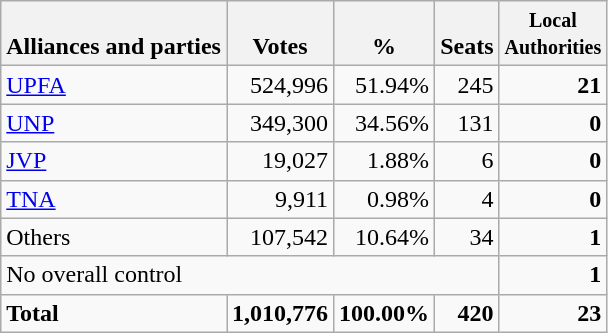<table class="wikitable" border="1" style="text-align:right;">
<tr>
<th valign=bottom align=left>Alliances and parties</th>
<th valign=bottom align=center width="60">Votes</th>
<th valign=bottom align=center width="50">%</th>
<th valign=bottom align=center>Seats</th>
<th valign=bottom align=center><small>Local<br>Authorities</small></th>
</tr>
<tr>
<td align=left><a href='#'>UPFA</a></td>
<td>524,996</td>
<td>51.94%</td>
<td>245</td>
<td><strong>21</strong></td>
</tr>
<tr>
<td align=left><a href='#'>UNP</a></td>
<td>349,300</td>
<td>34.56%</td>
<td>131</td>
<td><strong>0</strong></td>
</tr>
<tr>
<td align=left><a href='#'>JVP</a></td>
<td>19,027</td>
<td>1.88%</td>
<td>6</td>
<td><strong>0</strong></td>
</tr>
<tr>
<td align=left><a href='#'>TNA</a></td>
<td>9,911</td>
<td>0.98%</td>
<td>4</td>
<td><strong>0</strong></td>
</tr>
<tr>
<td align=left>Others</td>
<td>107,542</td>
<td>10.64%</td>
<td>34</td>
<td><strong>1</strong></td>
</tr>
<tr>
<td colspan=4 align=left>No overall control</td>
<td><strong>1</strong></td>
</tr>
<tr>
<td align=left><strong>Total</strong></td>
<td><strong>1,010,776</strong></td>
<td><strong>100.00%</strong></td>
<td><strong>420</strong></td>
<td><strong>23</strong></td>
</tr>
</table>
